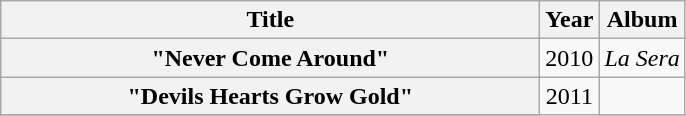<table class="wikitable plainrowheaders" style="text-align:center;">
<tr>
<th scope="col" style="width:22em;">Title</th>
<th scope="col">Year</th>
<th scope="col">Album</th>
</tr>
<tr>
<th scope="row">"Never Come Around"</th>
<td rowspan=1>2010</td>
<td rowspan=1><em>La Sera</em></td>
</tr>
<tr>
<th scope="row">"Devils Hearts Grow Gold"</th>
<td rowspan=2>2011</td>
<td></td>
</tr>
<tr>
</tr>
</table>
